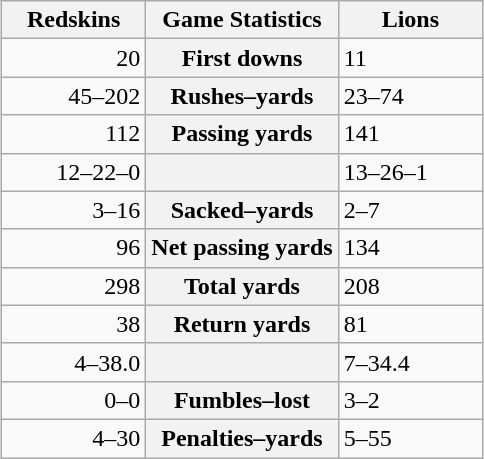<table class="wikitable" style="margin: 1em auto 1em auto">
<tr>
<th style="width:30%;">Redskins</th>
<th style="width:40%;">Game Statistics</th>
<th style="width:30%;">Lions</th>
</tr>
<tr>
<td style="text-align:right;">20</td>
<th>First downs</th>
<td>11</td>
</tr>
<tr>
<td style="text-align:right;">45–202</td>
<th>Rushes–yards</th>
<td>23–74</td>
</tr>
<tr>
<td style="text-align:right;">112</td>
<th>Passing yards</th>
<td>141</td>
</tr>
<tr>
<td style="text-align:right;">12–22–0</td>
<th></th>
<td>13–26–1</td>
</tr>
<tr>
<td style="text-align:right;">3–16</td>
<th>Sacked–yards</th>
<td>2–7</td>
</tr>
<tr>
<td style="text-align:right;">96</td>
<th>Net passing yards</th>
<td>134</td>
</tr>
<tr>
<td style="text-align:right;">298</td>
<th>Total yards</th>
<td>208</td>
</tr>
<tr>
<td style="text-align:right;">38</td>
<th>Return yards</th>
<td>81</td>
</tr>
<tr>
<td style="text-align:right;">4–38.0</td>
<th></th>
<td>7–34.4</td>
</tr>
<tr>
<td style="text-align:right;">0–0</td>
<th>Fumbles–lost</th>
<td>3–2</td>
</tr>
<tr>
<td style="text-align:right;">4–30</td>
<th>Penalties–yards</th>
<td>5–55</td>
</tr>
</table>
